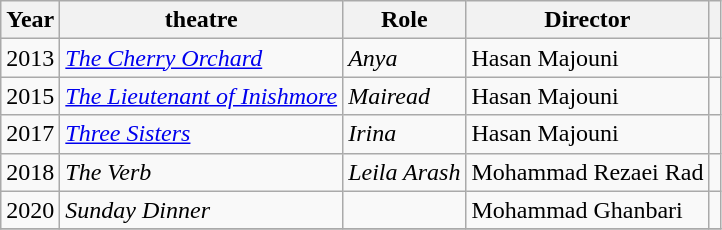<table class="wikitable">
<tr>
<th>Year</th>
<th>theatre</th>
<th>Role</th>
<th>Director</th>
<th></th>
</tr>
<tr>
<td rowspan="1">2013</td>
<td><em><a href='#'>The Cherry Orchard</a></em></td>
<td><em>Anya</em></td>
<td>Hasan Majouni</td>
<td></td>
</tr>
<tr>
<td rowspan="1">2015</td>
<td><em><a href='#'>The Lieutenant of Inishmore</a></em></td>
<td><em>Mairead</em></td>
<td>Hasan Majouni</td>
<td></td>
</tr>
<tr>
<td rowspan="1">2017</td>
<td><a href='#'><em>Three Sisters</em></a></td>
<td><em>Irina</em></td>
<td>Hasan Majouni</td>
<td></td>
</tr>
<tr>
<td rowspan="1">2018</td>
<td><em>The Verb</em></td>
<td><em>Leila Arash</em></td>
<td>Mohammad Rezaei Rad</td>
<td></td>
</tr>
<tr>
<td rowspan="1">2020</td>
<td><em>Sunday Dinner</em></td>
<td></td>
<td>Mohammad Ghanbari</td>
<td></td>
</tr>
<tr>
</tr>
</table>
